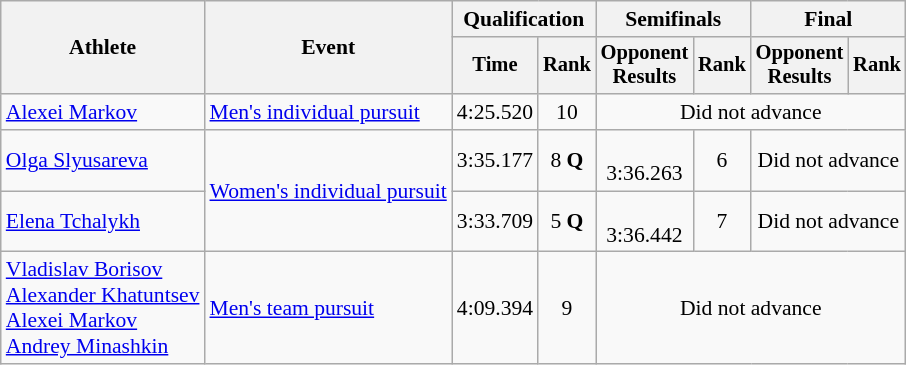<table class="wikitable" style="font-size:90%">
<tr>
<th rowspan="2">Athlete</th>
<th rowspan="2">Event</th>
<th colspan=2>Qualification</th>
<th colspan=2>Semifinals</th>
<th colspan=2>Final</th>
</tr>
<tr style="font-size:95%">
<th>Time</th>
<th>Rank</th>
<th>Opponent<br>Results</th>
<th>Rank</th>
<th>Opponent<br>Results</th>
<th>Rank</th>
</tr>
<tr align=center>
<td align=left><a href='#'>Alexei Markov</a></td>
<td align=left><a href='#'>Men's individual pursuit</a></td>
<td>4:25.520</td>
<td>10</td>
<td colspan=4>Did not advance</td>
</tr>
<tr align=center>
<td align=left><a href='#'>Olga Slyusareva</a></td>
<td align=left rowspan=2><a href='#'>Women's individual pursuit</a></td>
<td>3:35.177</td>
<td>8 <strong>Q</strong></td>
<td><br>3:36.263</td>
<td>6</td>
<td colspan=2>Did not advance</td>
</tr>
<tr align=center>
<td align=left><a href='#'>Elena Tchalykh</a></td>
<td>3:33.709</td>
<td>5 <strong>Q</strong></td>
<td><br>3:36.442</td>
<td>7</td>
<td colspan=2>Did not advance</td>
</tr>
<tr align=center>
<td align=left><a href='#'>Vladislav Borisov</a><br><a href='#'>Alexander Khatuntsev</a><br><a href='#'>Alexei Markov</a><br><a href='#'>Andrey Minashkin</a></td>
<td align=left><a href='#'>Men's team pursuit</a></td>
<td>4:09.394</td>
<td>9</td>
<td colspan=4>Did not advance</td>
</tr>
</table>
